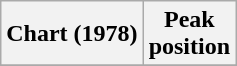<table class="wikitable sortable plainrowheaders" style="text-align:center">
<tr>
<th scope="col">Chart (1978)</th>
<th scope="col">Peak<br> position</th>
</tr>
<tr>
</tr>
</table>
